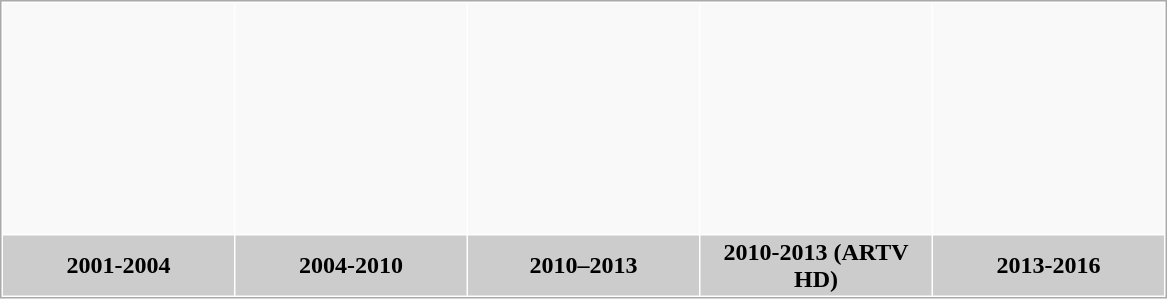<table border="0" cellpadding="2" cellspacing="1" style="border:1px solid #aaa">
<tr align=center>
<th height="150px" bgcolor="#F9F9F9"></th>
<th height="150px" bgcolor="#F9F9F9"></th>
<th height="150px" bgcolor="#F9F9F9"></th>
<th height="150px" bgcolor="#F9F9F9"></th>
<th height="150px" bgcolor="#F9F9F9"></th>
</tr>
<tr>
<th width="150px" colspan="1" bgcolor="#CCCCCC">2001-2004</th>
<th width="150px" colspan="1" bgcolor="#CCCCCC">2004-2010</th>
<th width="150px" colspan="1" bgcolor="#CCCCCC">2010–2013</th>
<th width="150px" colspan="1" bgcolor="#CCCCCC">2010-2013 (ARTV HD)</th>
<th width="150px" colspan="1" bgcolor="#CCCCCC">2013-2016</th>
</tr>
</table>
